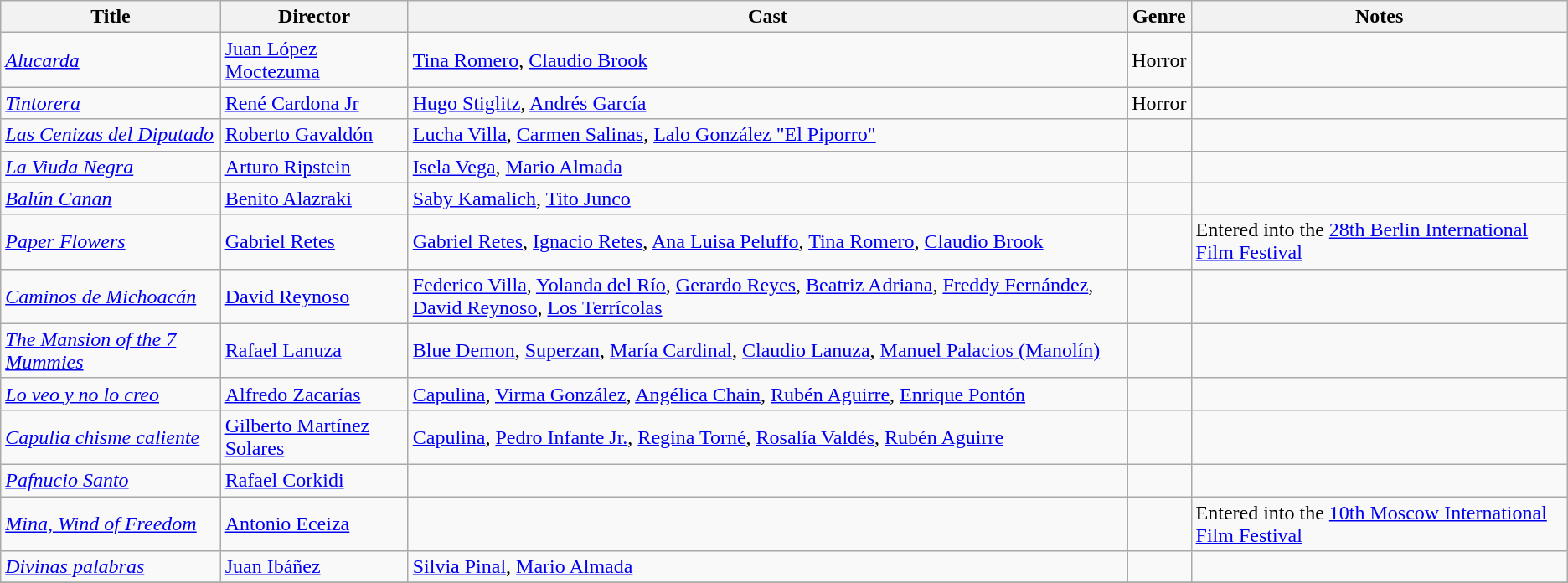<table class="wikitable">
<tr>
<th>Title</th>
<th>Director</th>
<th>Cast</th>
<th>Genre</th>
<th>Notes</th>
</tr>
<tr>
<td><em><a href='#'>Alucarda</a></em></td>
<td><a href='#'>Juan López Moctezuma</a></td>
<td><a href='#'>Tina Romero</a>, <a href='#'>Claudio Brook</a></td>
<td>Horror</td>
<td></td>
</tr>
<tr>
<td><em><a href='#'>Tintorera</a></em></td>
<td><a href='#'>René Cardona Jr</a></td>
<td><a href='#'>Hugo Stiglitz</a>, <a href='#'>Andrés García</a></td>
<td>Horror</td>
<td></td>
</tr>
<tr>
<td><em><a href='#'>Las Cenizas del Diputado</a></em></td>
<td><a href='#'>Roberto Gavaldón</a></td>
<td><a href='#'>Lucha Villa</a>, <a href='#'>Carmen Salinas</a>, <a href='#'>Lalo González "El Piporro"</a></td>
<td></td>
<td></td>
</tr>
<tr>
<td><em><a href='#'>La Viuda Negra</a></em></td>
<td><a href='#'>Arturo Ripstein</a></td>
<td><a href='#'>Isela Vega</a>, <a href='#'>Mario Almada</a></td>
<td></td>
<td></td>
</tr>
<tr>
<td><em><a href='#'>Balún Canan</a></em></td>
<td><a href='#'>Benito Alazraki</a></td>
<td><a href='#'>Saby Kamalich</a>, <a href='#'>Tito Junco</a></td>
<td></td>
<td></td>
</tr>
<tr>
<td><em><a href='#'>Paper Flowers</a></em></td>
<td><a href='#'>Gabriel Retes</a></td>
<td><a href='#'>Gabriel Retes</a>, <a href='#'>Ignacio Retes</a>, <a href='#'>Ana Luisa Peluffo</a>, <a href='#'>Tina Romero</a>, <a href='#'>Claudio Brook</a></td>
<td></td>
<td>Entered into the <a href='#'>28th Berlin International Film Festival</a></td>
</tr>
<tr>
<td><em><a href='#'>Caminos de Michoacán</a></em></td>
<td><a href='#'>David Reynoso</a></td>
<td><a href='#'>Federico Villa</a>, <a href='#'>Yolanda del Río</a>, <a href='#'>Gerardo Reyes</a>, <a href='#'>Beatriz Adriana</a>, <a href='#'>Freddy Fernández</a>, <a href='#'>David Reynoso</a>, <a href='#'>Los Terrícolas</a></td>
<td></td>
<td></td>
</tr>
<tr>
<td><em><a href='#'>The Mansion of the 7 Mummies</a></em></td>
<td><a href='#'>Rafael Lanuza</a></td>
<td><a href='#'>Blue Demon</a>, <a href='#'>Superzan</a>, <a href='#'>María Cardinal</a>, <a href='#'>Claudio Lanuza</a>, <a href='#'>Manuel Palacios (Manolín)</a></td>
<td></td>
<td></td>
</tr>
<tr>
<td><em><a href='#'>Lo veo y no lo creo</a></em></td>
<td><a href='#'>Alfredo Zacarías</a></td>
<td><a href='#'>Capulina</a>, <a href='#'>Virma González</a>, <a href='#'>Angélica Chain</a>, <a href='#'>Rubén Aguirre</a>, <a href='#'>Enrique Pontón</a></td>
<td></td>
<td></td>
</tr>
<tr>
<td><em><a href='#'>Capulia chisme caliente</a></em></td>
<td><a href='#'>Gilberto Martínez Solares</a></td>
<td><a href='#'>Capulina</a>, <a href='#'>Pedro Infante Jr.</a>, <a href='#'>Regina Torné</a>, <a href='#'>Rosalía Valdés</a>, <a href='#'>Rubén Aguirre</a></td>
<td></td>
<td></td>
</tr>
<tr>
<td><em><a href='#'>Pafnucio Santo</a></em></td>
<td><a href='#'>Rafael Corkidi</a></td>
<td></td>
<td></td>
<td></td>
</tr>
<tr>
<td><em><a href='#'>Mina, Wind of Freedom</a></em></td>
<td><a href='#'>Antonio Eceiza</a></td>
<td></td>
<td></td>
<td>Entered into the <a href='#'>10th Moscow International Film Festival</a></td>
</tr>
<tr>
<td><em><a href='#'>Divinas palabras</a></em></td>
<td><a href='#'>Juan Ibáñez</a></td>
<td><a href='#'>Silvia Pinal</a>, <a href='#'>Mario Almada</a></td>
<td></td>
<td></td>
</tr>
<tr>
</tr>
</table>
